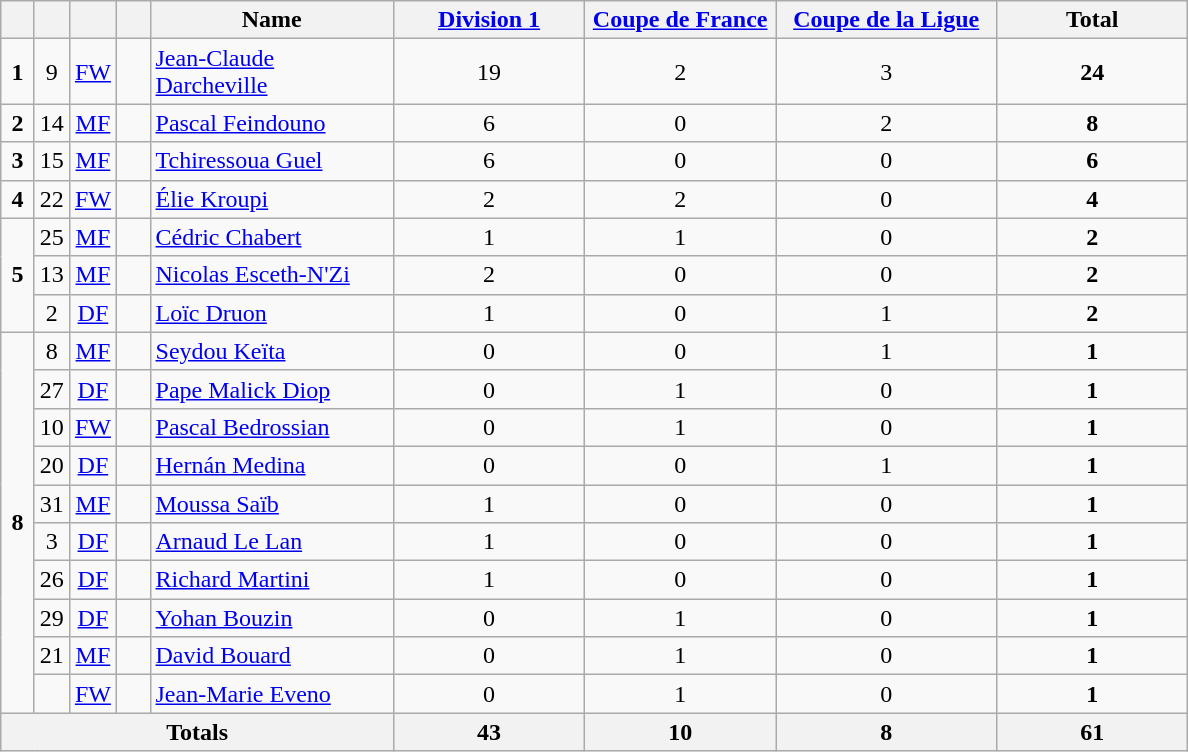<table class="wikitable" style="text-align:center">
<tr>
<th width=15></th>
<th width=15></th>
<th width=15></th>
<th width=15></th>
<th width=155>Name</th>
<th width=120><a href='#'>Division 1</a></th>
<th width=120><a href='#'>Coupe de France</a></th>
<th width=140><a href='#'>Coupe de la Ligue</a></th>
<th width=120>Total</th>
</tr>
<tr>
<td><strong>1</strong></td>
<td>9</td>
<td><a href='#'>FW</a></td>
<td></td>
<td align=left><a href='#'>Jean-Claude Darcheville</a></td>
<td>19</td>
<td>2</td>
<td>3</td>
<td><strong>24</strong></td>
</tr>
<tr>
<td><strong>2</strong></td>
<td>14</td>
<td><a href='#'>MF</a></td>
<td></td>
<td align=left><a href='#'>Pascal Feindouno</a></td>
<td>6</td>
<td>0</td>
<td>2</td>
<td><strong>8</strong></td>
</tr>
<tr>
<td><strong>3</strong></td>
<td>15</td>
<td><a href='#'>MF</a></td>
<td></td>
<td align=left><a href='#'>Tchiressoua Guel</a></td>
<td>6</td>
<td>0</td>
<td>0</td>
<td><strong>6</strong></td>
</tr>
<tr>
<td><strong>4</strong></td>
<td>22</td>
<td><a href='#'>FW</a></td>
<td></td>
<td align=left><a href='#'>Élie Kroupi</a></td>
<td>2</td>
<td>2</td>
<td>0</td>
<td><strong>4</strong></td>
</tr>
<tr>
<td rowspan=3><strong>5</strong></td>
<td>25</td>
<td><a href='#'>MF</a></td>
<td></td>
<td align=left><a href='#'>Cédric Chabert</a></td>
<td>1</td>
<td>1</td>
<td>0</td>
<td><strong>2</strong></td>
</tr>
<tr>
<td>13</td>
<td><a href='#'>MF</a></td>
<td></td>
<td align=left><a href='#'>Nicolas Esceth-N'Zi</a></td>
<td>2</td>
<td>0</td>
<td>0</td>
<td><strong>2</strong></td>
</tr>
<tr>
<td>2</td>
<td><a href='#'>DF</a></td>
<td></td>
<td align=left><a href='#'>Loïc Druon</a></td>
<td>1</td>
<td>0</td>
<td>1</td>
<td><strong>2</strong></td>
</tr>
<tr>
<td rowspan=10><strong>8</strong></td>
<td>8</td>
<td><a href='#'>MF</a></td>
<td></td>
<td align=left><a href='#'>Seydou Keïta</a></td>
<td>0</td>
<td>0</td>
<td>1</td>
<td><strong>1</strong></td>
</tr>
<tr>
<td>27</td>
<td><a href='#'>DF</a></td>
<td></td>
<td align=left><a href='#'>Pape Malick Diop</a></td>
<td>0</td>
<td>1</td>
<td>0</td>
<td><strong>1</strong></td>
</tr>
<tr>
<td>10</td>
<td><a href='#'>FW</a></td>
<td></td>
<td align=left><a href='#'>Pascal Bedrossian</a></td>
<td>0</td>
<td>1</td>
<td>0</td>
<td><strong>1</strong></td>
</tr>
<tr>
<td>20</td>
<td><a href='#'>DF</a></td>
<td></td>
<td align=left><a href='#'>Hernán Medina</a></td>
<td>0</td>
<td>0</td>
<td>1</td>
<td><strong>1</strong></td>
</tr>
<tr>
<td>31</td>
<td><a href='#'>MF</a></td>
<td></td>
<td align=left><a href='#'>Moussa Saïb</a></td>
<td>1</td>
<td>0</td>
<td>0</td>
<td><strong>1</strong></td>
</tr>
<tr>
<td>3</td>
<td><a href='#'>DF</a></td>
<td></td>
<td align=left><a href='#'>Arnaud Le Lan</a></td>
<td>1</td>
<td>0</td>
<td>0</td>
<td><strong>1</strong></td>
</tr>
<tr>
<td>26</td>
<td><a href='#'>DF</a></td>
<td></td>
<td align=left><a href='#'>Richard Martini</a></td>
<td>1</td>
<td>0</td>
<td>0</td>
<td><strong>1</strong></td>
</tr>
<tr>
<td>29</td>
<td><a href='#'>DF</a></td>
<td></td>
<td align=left><a href='#'>Yohan Bouzin</a></td>
<td>0</td>
<td>1</td>
<td>0</td>
<td><strong>1</strong></td>
</tr>
<tr>
<td>21</td>
<td><a href='#'>MF</a></td>
<td></td>
<td align=left><a href='#'>David Bouard</a></td>
<td>0</td>
<td>1</td>
<td>0</td>
<td><strong>1</strong></td>
</tr>
<tr>
<td></td>
<td><a href='#'>FW</a></td>
<td></td>
<td align=left><a href='#'>Jean-Marie Eveno</a></td>
<td>0</td>
<td>1</td>
<td>0</td>
<td><strong>1</strong></td>
</tr>
<tr>
<th colspan=5><strong>Totals</strong></th>
<th><strong>43</strong></th>
<th><strong>10</strong></th>
<th><strong>8</strong></th>
<th><strong>61</strong></th>
</tr>
</table>
